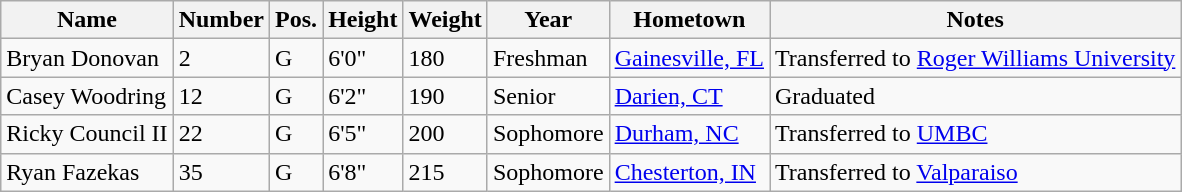<table class="wikitable sortable" border="1">
<tr>
<th>Name</th>
<th>Number</th>
<th>Pos.</th>
<th>Height</th>
<th>Weight</th>
<th>Year</th>
<th>Hometown</th>
<th class="unsortable">Notes</th>
</tr>
<tr>
<td>Bryan Donovan</td>
<td>2</td>
<td>G</td>
<td>6'0"</td>
<td>180</td>
<td>Freshman</td>
<td><a href='#'>Gainesville, FL</a></td>
<td>Transferred to <a href='#'>Roger Williams University</a></td>
</tr>
<tr>
<td>Casey Woodring</td>
<td>12</td>
<td>G</td>
<td>6'2"</td>
<td>190</td>
<td>Senior</td>
<td><a href='#'>Darien, CT</a></td>
<td>Graduated</td>
</tr>
<tr>
<td>Ricky Council II</td>
<td>22</td>
<td>G</td>
<td>6'5"</td>
<td>200</td>
<td>Sophomore</td>
<td><a href='#'>Durham, NC</a></td>
<td>Transferred to <a href='#'>UMBC</a></td>
</tr>
<tr>
<td>Ryan Fazekas</td>
<td>35</td>
<td>G</td>
<td>6'8"</td>
<td>215</td>
<td>Sophomore</td>
<td><a href='#'>Chesterton, IN</a></td>
<td>Transferred to <a href='#'>Valparaiso</a></td>
</tr>
</table>
